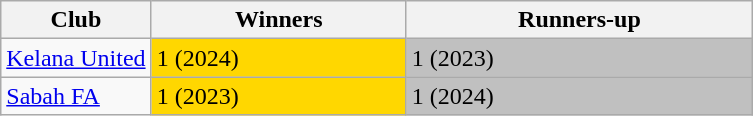<table class="wikitable">
<tr>
<th style="width:20%;">Club</th>
<th>Winners</th>
<th>Runners-up</th>
</tr>
<tr>
<td><a href='#'>Kelana United</a></td>
<td bgcolor=gold>1 (2024)</td>
<td style="background:silver;">1 (2023)</td>
</tr>
<tr>
<td><a href='#'>Sabah FA</a></td>
<td bgcolor=gold>1 (2023)</td>
<td style="background:silver;">1 (2024)</td>
</tr>
</table>
